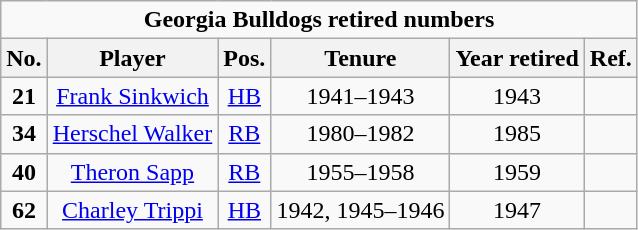<table class="wikitable" style="text-align:center">
<tr>
<td colspan=6 style=><strong>Georgia Bulldogs retired numbers</strong></td>
</tr>
<tr>
<th style=>No.</th>
<th style=>Player</th>
<th style=>Pos.</th>
<th style=>Tenure</th>
<th style=>Year retired</th>
<th style=>Ref.</th>
</tr>
<tr>
<td><strong>21</strong></td>
<td><a href='#'>Frank Sinkwich</a></td>
<td><a href='#'>HB</a></td>
<td>1941–1943</td>
<td>1943</td>
<td></td>
</tr>
<tr>
<td><strong>34</strong></td>
<td><a href='#'>Herschel Walker</a></td>
<td><a href='#'>RB</a></td>
<td>1980–1982</td>
<td>1985</td>
<td></td>
</tr>
<tr>
<td><strong>40</strong></td>
<td><a href='#'>Theron Sapp</a></td>
<td><a href='#'>RB</a></td>
<td>1955–1958</td>
<td>1959</td>
<td></td>
</tr>
<tr>
<td><strong>62</strong></td>
<td><a href='#'>Charley Trippi</a></td>
<td><a href='#'>HB</a></td>
<td>1942, 1945–1946</td>
<td>1947</td>
<td></td>
</tr>
</table>
